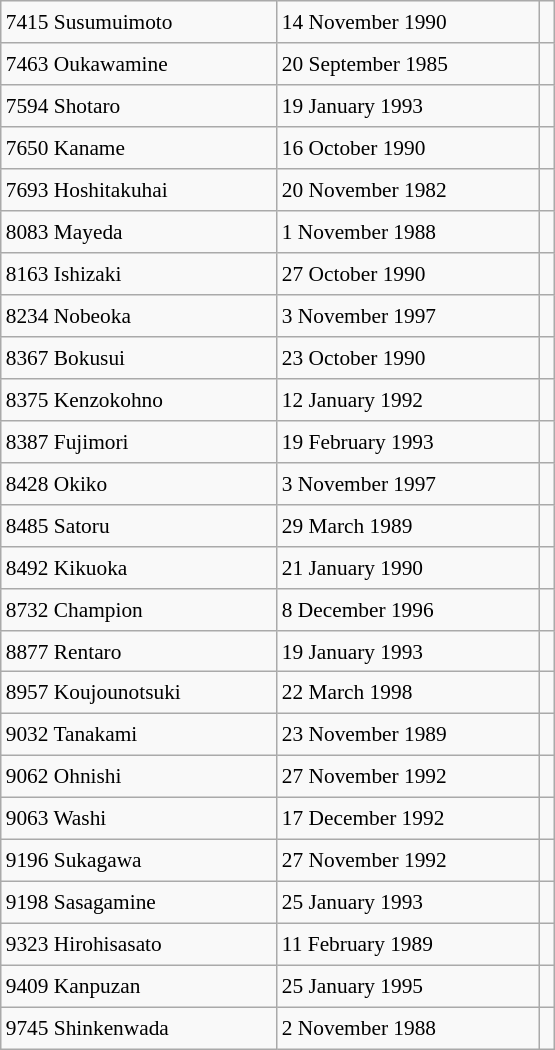<table class="wikitable" style="font-size: 89%; float: left; width: 26em; margin-right: 1em; height: 700px">
<tr>
<td>7415 Susumuimoto</td>
<td>14 November 1990</td>
<td></td>
</tr>
<tr>
<td>7463 Oukawamine</td>
<td>20 September 1985</td>
<td></td>
</tr>
<tr>
<td>7594 Shotaro</td>
<td>19 January 1993</td>
<td></td>
</tr>
<tr>
<td>7650 Kaname</td>
<td>16 October 1990</td>
<td></td>
</tr>
<tr>
<td>7693 Hoshitakuhai</td>
<td>20 November 1982</td>
<td></td>
</tr>
<tr>
<td>8083 Mayeda</td>
<td>1 November 1988</td>
<td></td>
</tr>
<tr>
<td>8163 Ishizaki</td>
<td>27 October 1990</td>
<td></td>
</tr>
<tr>
<td>8234 Nobeoka</td>
<td>3 November 1997</td>
<td></td>
</tr>
<tr>
<td>8367 Bokusui</td>
<td>23 October 1990</td>
<td></td>
</tr>
<tr>
<td>8375 Kenzokohno</td>
<td>12 January 1992</td>
<td></td>
</tr>
<tr>
<td>8387 Fujimori</td>
<td>19 February 1993</td>
<td></td>
</tr>
<tr>
<td>8428 Okiko</td>
<td>3 November 1997</td>
<td></td>
</tr>
<tr>
<td>8485 Satoru</td>
<td>29 March 1989</td>
<td></td>
</tr>
<tr>
<td>8492 Kikuoka</td>
<td>21 January 1990</td>
<td></td>
</tr>
<tr>
<td>8732 Champion</td>
<td>8 December 1996</td>
<td></td>
</tr>
<tr>
<td>8877 Rentaro</td>
<td>19 January 1993</td>
<td></td>
</tr>
<tr>
<td>8957 Koujounotsuki</td>
<td>22 March 1998</td>
<td></td>
</tr>
<tr>
<td>9032 Tanakami</td>
<td>23 November 1989</td>
<td></td>
</tr>
<tr>
<td>9062 Ohnishi</td>
<td>27 November 1992</td>
<td></td>
</tr>
<tr>
<td>9063 Washi</td>
<td>17 December 1992</td>
<td></td>
</tr>
<tr>
<td>9196 Sukagawa</td>
<td>27 November 1992</td>
<td></td>
</tr>
<tr>
<td>9198 Sasagamine</td>
<td>25 January 1993</td>
<td></td>
</tr>
<tr>
<td>9323 Hirohisasato</td>
<td>11 February 1989</td>
<td></td>
</tr>
<tr>
<td>9409 Kanpuzan</td>
<td>25 January 1995</td>
<td></td>
</tr>
<tr>
<td>9745 Shinkenwada</td>
<td>2 November 1988</td>
<td></td>
</tr>
</table>
